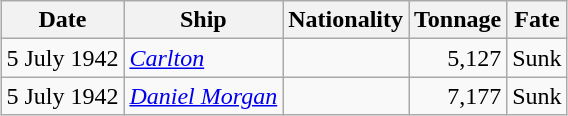<table class="wikitable sortable" style="margin: 1em auto 1em auto;">
<tr>
<th>Date</th>
<th>Ship</th>
<th>Nationality</th>
<th>Tonnage</th>
<th>Fate</th>
</tr>
<tr>
<td align="right">5 July 1942</td>
<td><em><a href='#'>Carlton</a></em></td>
<td></td>
<td align="right">5,127</td>
<td>Sunk</td>
</tr>
<tr>
<td align="right">5 July 1942</td>
<td><em><a href='#'>Daniel Morgan</a></em></td>
<td></td>
<td align="right">7,177</td>
<td>Sunk</td>
</tr>
</table>
